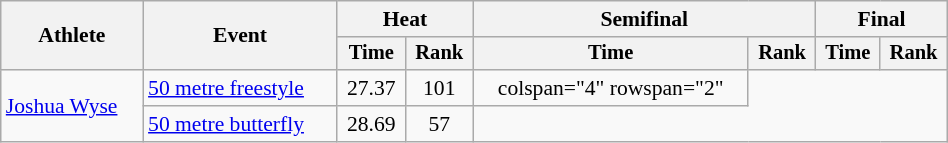<table class="wikitable" style="text-align:center; font-size:90%; width:50%;">
<tr>
<th rowspan="2">Athlete</th>
<th rowspan="2">Event</th>
<th colspan="2">Heat</th>
<th colspan="2">Semifinal</th>
<th colspan="2">Final</th>
</tr>
<tr style="font-size:95%">
<th>Time</th>
<th>Rank</th>
<th>Time</th>
<th>Rank</th>
<th>Time</th>
<th>Rank</th>
</tr>
<tr align=center>
<td align=left rowspan="2"><a href='#'>Joshua Wyse</a></td>
<td align=left><a href='#'>50 metre freestyle</a></td>
<td>27.37</td>
<td>101</td>
<td>colspan="4" rowspan="2"</td>
</tr>
<tr align=center>
<td align=left><a href='#'>50 metre butterfly</a></td>
<td>28.69</td>
<td>57</td>
</tr>
</table>
